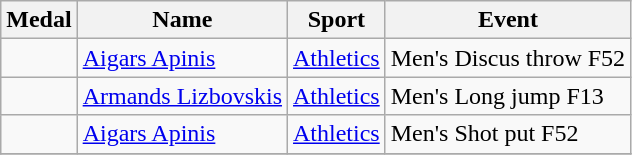<table class="wikitable">
<tr>
<th>Medal</th>
<th>Name</th>
<th>Sport</th>
<th>Event</th>
</tr>
<tr>
<td></td>
<td><a href='#'>Aigars Apinis</a></td>
<td><a href='#'>Athletics</a></td>
<td>Men's Discus throw F52</td>
</tr>
<tr>
<td></td>
<td><a href='#'>Armands Lizbovskis</a></td>
<td><a href='#'>Athletics</a></td>
<td>Men's Long jump F13</td>
</tr>
<tr>
<td></td>
<td><a href='#'>Aigars Apinis</a></td>
<td><a href='#'>Athletics</a></td>
<td>Men's Shot put F52</td>
</tr>
<tr>
</tr>
</table>
